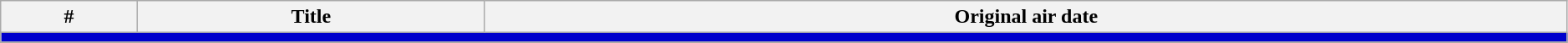<table class="wikitable" width="99%">
<tr>
<th>#</th>
<th>Title</th>
<th>Original air date</th>
</tr>
<tr>
<td colspan="5" bgcolor="#0000CC"></td>
</tr>
<tr>
</tr>
</table>
